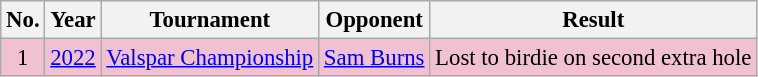<table class="wikitable" style="font-size:95%;">
<tr>
<th>No.</th>
<th>Year</th>
<th>Tournament</th>
<th>Opponent</th>
<th>Result</th>
</tr>
<tr style="background:#F2C1D1;">
<td align=center>1</td>
<td><a href='#'>2022</a></td>
<td><a href='#'>Valspar Championship</a></td>
<td> <a href='#'>Sam Burns</a></td>
<td>Lost to birdie on second extra hole</td>
</tr>
</table>
